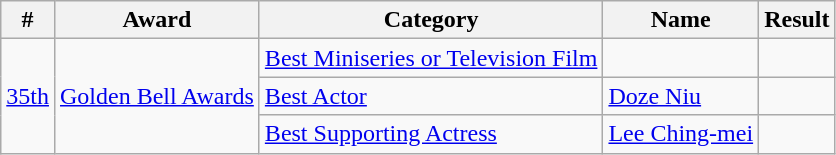<table class="wikitable">
<tr>
<th>#</th>
<th>Award</th>
<th>Category</th>
<th>Name</th>
<th>Result</th>
</tr>
<tr>
<td rowspan=3><a href='#'>35th</a></td>
<td rowspan=3><a href='#'>Golden Bell Awards</a></td>
<td><a href='#'>Best Miniseries or Television Film</a></td>
<td></td>
<td></td>
</tr>
<tr>
<td><a href='#'>Best Actor</a></td>
<td><a href='#'>Doze Niu</a></td>
<td></td>
</tr>
<tr>
<td><a href='#'>Best Supporting Actress</a></td>
<td><a href='#'>Lee Ching-mei</a></td>
<td></td>
</tr>
</table>
